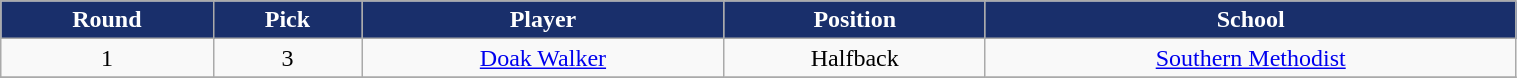<table class="wikitable" width="80%">
<tr align="center"  style="background:#192f6b;color:white;">
<td><strong>Round</strong></td>
<td><strong>Pick</strong></td>
<td><strong>Player</strong></td>
<td><strong>Position</strong></td>
<td><strong>School</strong></td>
</tr>
<tr align="center" bgcolor="">
<td>1</td>
<td>3</td>
<td><a href='#'>Doak Walker</a></td>
<td>Halfback</td>
<td><a href='#'>Southern Methodist</a></td>
</tr>
<tr align="center" bgcolor="">
</tr>
</table>
